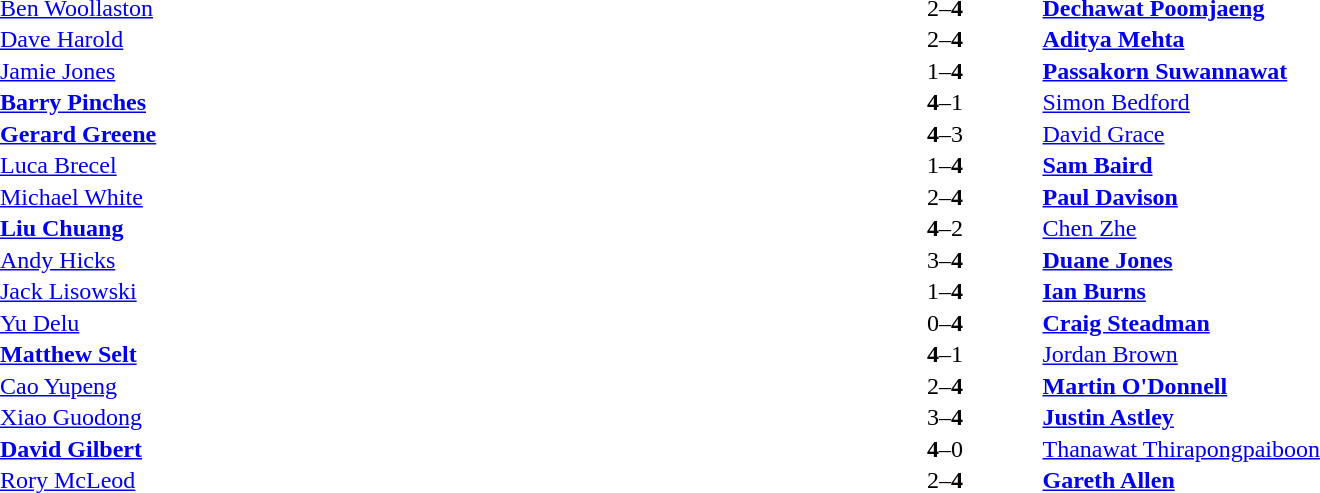<table width="100%" cellspacing="1">
<tr>
<th width=45%></th>
<th width=10%></th>
<th width=45%></th>
</tr>
<tr>
<td> <a href='#'>Ben Woollaston</a></td>
<td align=center>2–<strong>4</strong></td>
<td> <strong><a href='#'>Dechawat Poomjaeng</a></strong></td>
</tr>
<tr>
<td> <a href='#'>Dave Harold</a></td>
<td align=center>2–<strong>4</strong></td>
<td> <strong><a href='#'>Aditya Mehta</a></strong></td>
</tr>
<tr>
<td> <a href='#'>Jamie Jones</a></td>
<td align=center>1–<strong>4</strong></td>
<td> <strong><a href='#'>Passakorn Suwannawat</a></strong></td>
</tr>
<tr>
<td> <strong><a href='#'>Barry Pinches</a></strong></td>
<td align=center><strong>4</strong>–1</td>
<td> <a href='#'>Simon Bedford</a></td>
</tr>
<tr>
<td> <strong><a href='#'>Gerard Greene</a></strong></td>
<td align=center><strong>4</strong>–3</td>
<td> <a href='#'>David Grace</a></td>
</tr>
<tr>
<td> <a href='#'>Luca Brecel</a></td>
<td align=center>1–<strong>4</strong></td>
<td> <strong><a href='#'>Sam Baird</a></strong></td>
</tr>
<tr>
<td> <a href='#'>Michael White</a></td>
<td align=center>2–<strong>4</strong></td>
<td> <strong><a href='#'>Paul Davison</a></strong></td>
</tr>
<tr>
<td> <strong><a href='#'>Liu Chuang</a></strong></td>
<td align=center><strong>4</strong>–2</td>
<td> <a href='#'>Chen Zhe</a></td>
</tr>
<tr>
<td> <a href='#'>Andy Hicks</a></td>
<td align=center>3–<strong>4</strong></td>
<td> <strong><a href='#'>Duane Jones</a></strong></td>
</tr>
<tr>
<td> <a href='#'>Jack Lisowski</a></td>
<td align=center>1–<strong>4</strong></td>
<td> <strong><a href='#'>Ian Burns</a></strong></td>
</tr>
<tr>
<td> <a href='#'>Yu Delu</a></td>
<td align=center>0–<strong>4</strong></td>
<td> <strong><a href='#'>Craig Steadman</a></strong></td>
</tr>
<tr>
<td> <strong><a href='#'>Matthew Selt</a></strong></td>
<td align=center><strong>4</strong>–1</td>
<td> <a href='#'>Jordan Brown</a></td>
</tr>
<tr>
<td> <a href='#'>Cao Yupeng</a></td>
<td align=center>2–<strong>4</strong></td>
<td> <strong><a href='#'>Martin O'Donnell</a></strong></td>
</tr>
<tr>
<td> <a href='#'>Xiao Guodong</a></td>
<td align=center>3–<strong>4</strong></td>
<td> <strong><a href='#'>Justin Astley</a></strong></td>
</tr>
<tr>
<td> <strong><a href='#'>David Gilbert</a></strong></td>
<td align=center><strong>4</strong>–0</td>
<td> <a href='#'>Thanawat Thirapongpaiboon</a></td>
</tr>
<tr>
<td> <a href='#'>Rory McLeod</a></td>
<td align=center>2–<strong>4</strong></td>
<td> <strong><a href='#'>Gareth Allen</a></strong></td>
</tr>
</table>
